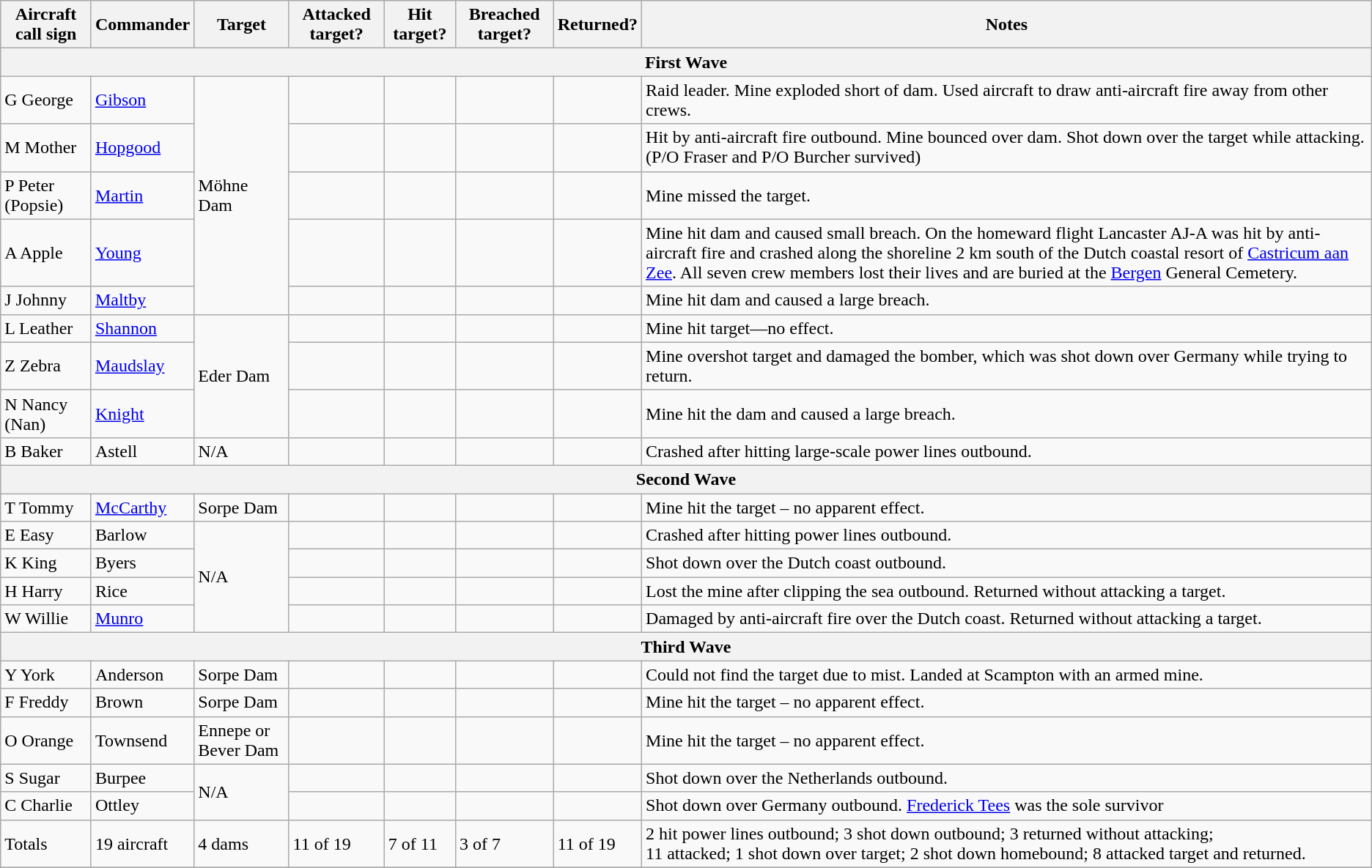<table class="wikitable">
<tr>
<th>Aircraft call sign</th>
<th>Commander</th>
<th>Target</th>
<th>Attacked target?</th>
<th>Hit target?</th>
<th>Breached target?</th>
<th>Returned?</th>
<th>Notes</th>
</tr>
<tr>
<th colspan="8" align="left">First Wave</th>
</tr>
<tr>
<td>G George</td>
<td><a href='#'>Gibson</a></td>
<td rowspan="5">Möhne Dam</td>
<td></td>
<td></td>
<td></td>
<td></td>
<td>Raid leader. Mine exploded short of dam. Used aircraft to draw anti-aircraft fire away from other crews.</td>
</tr>
<tr>
<td>M Mother</td>
<td><a href='#'>Hopgood</a></td>
<td></td>
<td></td>
<td></td>
<td></td>
<td>Hit by anti-aircraft fire outbound. Mine bounced over dam. Shot down over the target while attacking. (P/O Fraser and P/O Burcher survived)</td>
</tr>
<tr>
<td>P Peter (Popsie)</td>
<td><a href='#'>Martin</a></td>
<td></td>
<td></td>
<td></td>
<td></td>
<td>Mine missed the target.</td>
</tr>
<tr>
<td>A Apple</td>
<td><a href='#'>Young</a></td>
<td></td>
<td></td>
<td></td>
<td></td>
<td>Mine hit dam and caused small breach. On the homeward flight Lancaster AJ-A was hit by anti-aircraft fire and crashed along the shoreline 2 km south of the Dutch coastal resort of <a href='#'>Castricum aan Zee</a>. All seven crew members lost their lives and are buried at the <a href='#'>Bergen</a> General Cemetery.</td>
</tr>
<tr>
<td>J Johnny</td>
<td><a href='#'>Maltby</a></td>
<td></td>
<td></td>
<td></td>
<td></td>
<td>Mine hit dam and caused a large breach.</td>
</tr>
<tr>
<td>L Leather</td>
<td><a href='#'>Shannon</a></td>
<td rowspan="3">Eder Dam</td>
<td></td>
<td></td>
<td></td>
<td></td>
<td>Mine hit target—no effect.</td>
</tr>
<tr>
<td>Z Zebra</td>
<td><a href='#'>Maudslay</a></td>
<td></td>
<td></td>
<td></td>
<td></td>
<td>Mine overshot target and damaged the bomber, which was shot down over Germany while trying to return.</td>
</tr>
<tr>
<td>N Nancy (Nan)</td>
<td><a href='#'>Knight</a></td>
<td></td>
<td></td>
<td></td>
<td></td>
<td>Mine hit the dam and caused a large breach.</td>
</tr>
<tr>
<td>B Baker</td>
<td>Astell</td>
<td>N/A</td>
<td></td>
<td></td>
<td></td>
<td></td>
<td>Crashed after hitting large-scale power lines outbound.</td>
</tr>
<tr>
<th colspan="8" align="left">Second Wave</th>
</tr>
<tr>
<td>T Tommy</td>
<td><a href='#'>McCarthy</a></td>
<td>Sorpe Dam</td>
<td></td>
<td></td>
<td></td>
<td></td>
<td>Mine hit the target – no apparent effect.</td>
</tr>
<tr>
<td>E Easy</td>
<td>Barlow</td>
<td rowspan="4">N/A</td>
<td></td>
<td></td>
<td></td>
<td></td>
<td>Crashed after hitting power lines outbound.</td>
</tr>
<tr>
<td>K King</td>
<td>Byers</td>
<td></td>
<td></td>
<td></td>
<td></td>
<td>Shot down over the Dutch coast outbound.</td>
</tr>
<tr>
<td>H Harry</td>
<td>Rice</td>
<td></td>
<td></td>
<td></td>
<td></td>
<td>Lost the mine after clipping the sea outbound. Returned without attacking a target.</td>
</tr>
<tr>
<td>W Willie</td>
<td><a href='#'>Munro</a></td>
<td></td>
<td></td>
<td></td>
<td></td>
<td>Damaged by anti-aircraft fire over the Dutch coast. Returned without attacking a target.</td>
</tr>
<tr>
<th colspan="8" align="left">Third Wave</th>
</tr>
<tr>
<td>Y York</td>
<td>Anderson</td>
<td>Sorpe Dam</td>
<td></td>
<td></td>
<td></td>
<td></td>
<td>Could not find the target due to mist. Landed at Scampton with an armed mine.</td>
</tr>
<tr>
<td>F Freddy</td>
<td>Brown</td>
<td>Sorpe Dam</td>
<td></td>
<td></td>
<td></td>
<td></td>
<td>Mine hit the target – no apparent effect.</td>
</tr>
<tr>
<td>O Orange</td>
<td>Townsend</td>
<td>Ennepe or Bever Dam</td>
<td></td>
<td></td>
<td></td>
<td></td>
<td>Mine hit the target – no apparent effect.</td>
</tr>
<tr>
<td>S Sugar</td>
<td>Burpee</td>
<td rowspan="2">N/A</td>
<td></td>
<td></td>
<td></td>
<td></td>
<td>Shot down over the Netherlands outbound.</td>
</tr>
<tr>
<td>C Charlie</td>
<td>Ottley</td>
<td></td>
<td></td>
<td></td>
<td></td>
<td>Shot down over Germany outbound. <a href='#'>Frederick Tees</a> was the sole survivor</td>
</tr>
<tr>
<td>Totals</td>
<td>19 aircraft</td>
<td>4 dams</td>
<td>11 of 19</td>
<td>7 of 11</td>
<td>3 of 7</td>
<td>11 of 19</td>
<td>2 hit power lines outbound; 3 shot down outbound; 3 returned without attacking;<br>11 attacked;  1 shot down over target; 2 shot down homebound; 8 attacked target and returned.</td>
</tr>
<tr>
</tr>
</table>
